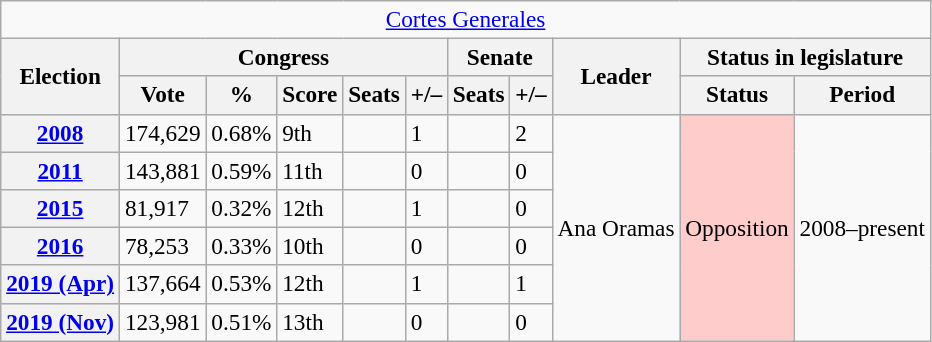<table class="wikitable" style="font-size:97%; text-align:left;">
<tr>
<td colspan="11" align="center"><a href='#'>Cortes Generales</a></td>
</tr>
<tr>
<th rowspan="2">Election</th>
<th colspan="5">Congress</th>
<th colspan="2">Senate</th>
<th rowspan="2">Leader</th>
<th colspan="2">Status in legislature</th>
</tr>
<tr>
<th>Vote</th>
<th>%</th>
<th>Score</th>
<th>Seats</th>
<th>+/–</th>
<th>Seats</th>
<th>+/–</th>
<th>Status</th>
<th>Period</th>
</tr>
<tr>
<th><a href='#'>2008</a></th>
<td>174,629</td>
<td>0.68%</td>
<td>9th</td>
<td></td>
<td>1</td>
<td></td>
<td>2</td>
<td rowspan="6">Ana Oramas</td>
<td rowspan="6" style="background-color:#fcc;">Opposition</td>
<td rowspan="6">2008–present</td>
</tr>
<tr>
<th><a href='#'>2011</a></th>
<td>143,881</td>
<td>0.59%</td>
<td>11th</td>
<td></td>
<td>0</td>
<td></td>
<td>0</td>
</tr>
<tr>
<th><a href='#'>2015</a></th>
<td>81,917</td>
<td>0.32%</td>
<td>12th</td>
<td></td>
<td>1</td>
<td></td>
<td>0</td>
</tr>
<tr>
<th><a href='#'>2016</a></th>
<td>78,253</td>
<td>0.33%</td>
<td>10th</td>
<td></td>
<td>0</td>
<td></td>
<td>0</td>
</tr>
<tr>
<th><a href='#'>2019 (Apr)</a></th>
<td>137,664</td>
<td>0.53%</td>
<td>12th</td>
<td></td>
<td>1</td>
<td></td>
<td>1</td>
</tr>
<tr>
<th><a href='#'>2019 (Nov)</a></th>
<td>123,981</td>
<td>0.51%</td>
<td>13th</td>
<td></td>
<td>0</td>
<td></td>
<td>0</td>
</tr>
</table>
